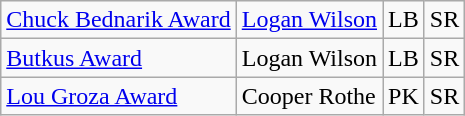<table class="wikitable">
<tr>
<td><a href='#'>Chuck Bednarik Award</a></td>
<td><a href='#'>Logan Wilson</a></td>
<td>LB</td>
<td>SR</td>
</tr>
<tr>
<td><a href='#'>Butkus Award</a></td>
<td>Logan Wilson</td>
<td>LB</td>
<td>SR</td>
</tr>
<tr>
<td><a href='#'>Lou Groza Award</a></td>
<td>Cooper Rothe</td>
<td>PK</td>
<td>SR</td>
</tr>
</table>
